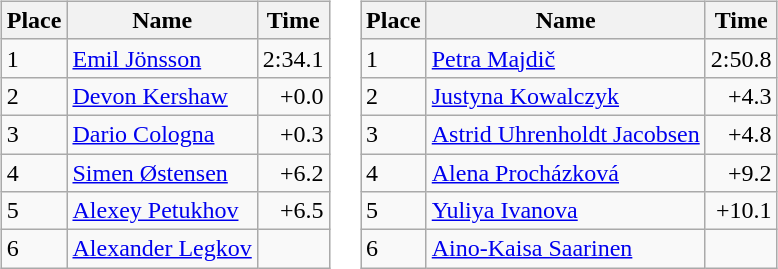<table border="0">
<tr>
<td valign="top"><br><table class="wikitable">
<tr>
<th>Place</th>
<th>Name</th>
<th>Time</th>
</tr>
<tr>
<td>1</td>
<td> <a href='#'>Emil Jönsson</a></td>
<td align="right">2:34.1</td>
</tr>
<tr>
<td>2</td>
<td> <a href='#'>Devon Kershaw</a></td>
<td align="right">+0.0</td>
</tr>
<tr>
<td>3</td>
<td> <a href='#'>Dario Cologna</a></td>
<td align="right">+0.3</td>
</tr>
<tr>
<td>4</td>
<td> <a href='#'>Simen Østensen</a></td>
<td align="right">+6.2</td>
</tr>
<tr>
<td>5</td>
<td> <a href='#'>Alexey Petukhov</a></td>
<td align="right">+6.5</td>
</tr>
<tr>
<td>6</td>
<td> <a href='#'>Alexander Legkov</a></td>
<td align="right"></td>
</tr>
</table>
</td>
<td valign="top"><br><table class="wikitable">
<tr>
<th>Place</th>
<th>Name</th>
<th>Time</th>
</tr>
<tr>
<td>1</td>
<td> <a href='#'>Petra Majdič</a></td>
<td align="right">2:50.8</td>
</tr>
<tr>
<td>2</td>
<td> <a href='#'>Justyna Kowalczyk</a></td>
<td align="right">+4.3</td>
</tr>
<tr>
<td>3</td>
<td> <a href='#'>Astrid Uhrenholdt Jacobsen</a></td>
<td align="right">+4.8</td>
</tr>
<tr>
<td>4</td>
<td> <a href='#'>Alena Procházková</a></td>
<td align="right">+9.2</td>
</tr>
<tr>
<td>5</td>
<td> <a href='#'>Yuliya Ivanova</a></td>
<td align="right">+10.1</td>
</tr>
<tr>
<td>6</td>
<td> <a href='#'>Aino-Kaisa Saarinen</a></td>
<td align="right"></td>
</tr>
</table>
</td>
</tr>
</table>
